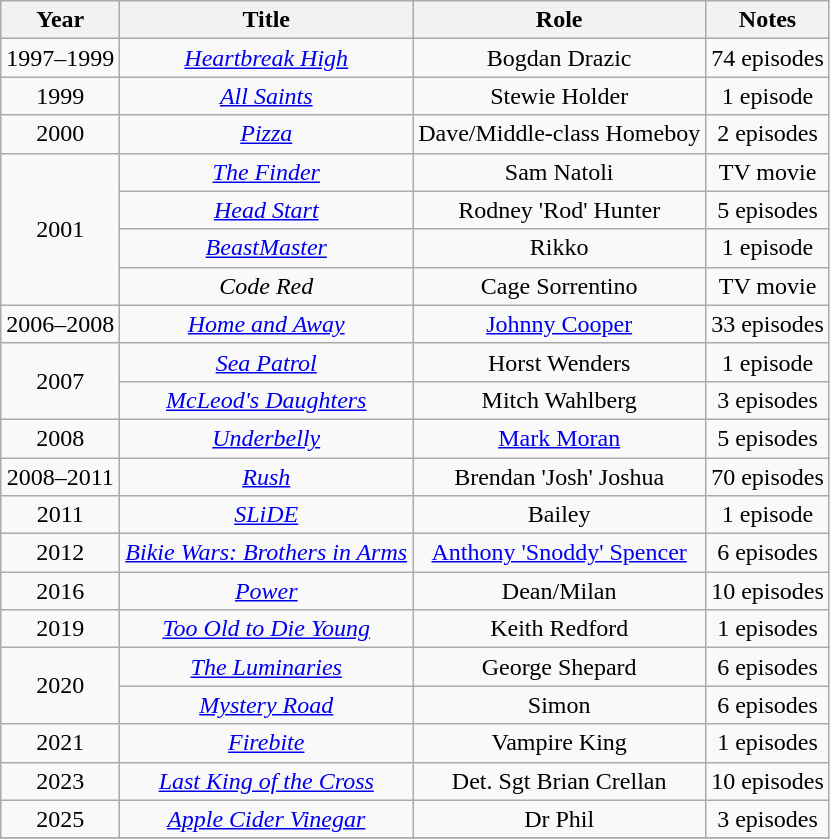<table class="wikitable sortable"  style="text-align:center;">
<tr>
<th>Year</th>
<th>Title</th>
<th>Role</th>
<th>Notes</th>
</tr>
<tr>
<td>1997–1999</td>
<td><em><a href='#'>Heartbreak High</a></em></td>
<td>Bogdan Drazic</td>
<td>74 episodes</td>
</tr>
<tr>
<td>1999</td>
<td><em><a href='#'>All Saints</a></em></td>
<td>Stewie Holder</td>
<td>1 episode</td>
</tr>
<tr>
<td>2000</td>
<td><em><a href='#'>Pizza</a></em></td>
<td>Dave/Middle-class Homeboy</td>
<td>2 episodes</td>
</tr>
<tr>
<td rowspan="4">2001</td>
<td><em><a href='#'>The Finder</a></em></td>
<td>Sam Natoli</td>
<td>TV movie</td>
</tr>
<tr>
<td><em><a href='#'>Head Start</a></em></td>
<td>Rodney 'Rod' Hunter</td>
<td>5 episodes</td>
</tr>
<tr>
<td><em><a href='#'>BeastMaster</a></em></td>
<td>Rikko</td>
<td>1 episode</td>
</tr>
<tr>
<td><em>Code Red</em></td>
<td>Cage Sorrentino</td>
<td>TV movie</td>
</tr>
<tr>
<td>2006–2008</td>
<td><em><a href='#'>Home and Away</a></em></td>
<td><a href='#'>Johnny Cooper</a></td>
<td>33 episodes</td>
</tr>
<tr>
<td rowspan="2">2007</td>
<td><em><a href='#'>Sea Patrol</a></em></td>
<td>Horst Wenders</td>
<td>1 episode</td>
</tr>
<tr>
<td><em><a href='#'>McLeod's Daughters</a></em></td>
<td>Mitch Wahlberg</td>
<td>3 episodes</td>
</tr>
<tr>
<td>2008</td>
<td><em><a href='#'>Underbelly</a></em></td>
<td><a href='#'>Mark Moran</a></td>
<td>5 episodes</td>
</tr>
<tr>
<td>2008–2011</td>
<td><em><a href='#'>Rush</a></em></td>
<td>Brendan 'Josh' Joshua</td>
<td>70 episodes</td>
</tr>
<tr>
<td>2011</td>
<td><em><a href='#'>SLiDE</a></em></td>
<td>Bailey</td>
<td>1 episode</td>
</tr>
<tr>
<td>2012</td>
<td><em><a href='#'>Bikie Wars: Brothers in Arms</a></em></td>
<td><a href='#'>Anthony 'Snoddy' Spencer</a></td>
<td>6 episodes</td>
</tr>
<tr>
<td>2016</td>
<td><em><a href='#'>Power</a></em></td>
<td>Dean/Milan</td>
<td>10 episodes</td>
</tr>
<tr>
<td>2019</td>
<td><em><a href='#'>Too Old to Die Young</a></em></td>
<td>Keith Redford</td>
<td>1 episodes</td>
</tr>
<tr>
<td rowspan="2">2020</td>
<td><em><a href='#'>The Luminaries</a></em></td>
<td>George Shepard</td>
<td>6 episodes</td>
</tr>
<tr>
<td><em><a href='#'>Mystery Road</a></em></td>
<td>Simon</td>
<td>6 episodes</td>
</tr>
<tr>
<td>2021</td>
<td><em><a href='#'>Firebite</a></em></td>
<td>Vampire King</td>
<td>1 episodes</td>
</tr>
<tr>
<td>2023</td>
<td><em><a href='#'>Last King of the Cross</a></em></td>
<td>Det. Sgt Brian Crellan</td>
<td>10 episodes</td>
</tr>
<tr>
<td>2025</td>
<td><em><a href='#'>Apple Cider Vinegar</a></em></td>
<td>Dr Phil</td>
<td>3 episodes</td>
</tr>
<tr>
</tr>
</table>
